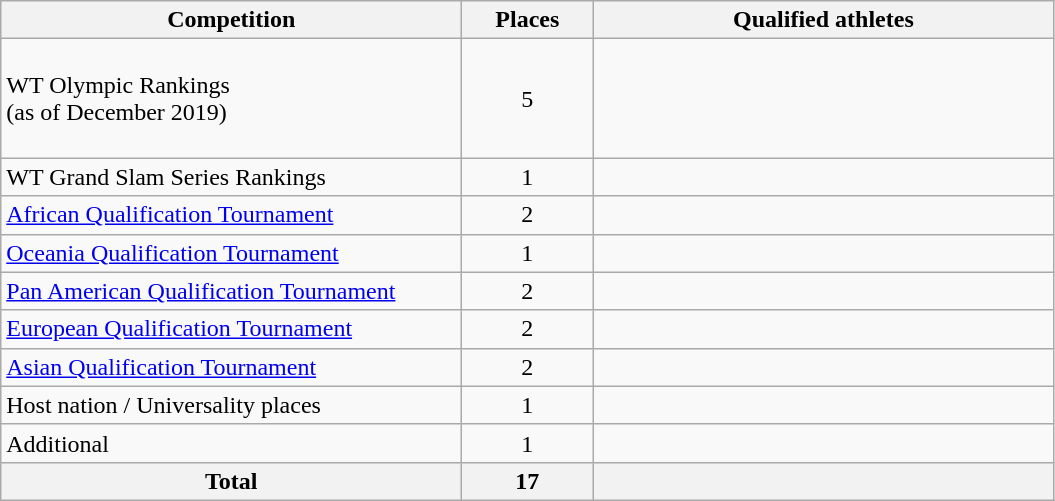<table class="wikitable">
<tr>
<th width=300>Competition</th>
<th width=80>Places</th>
<th width=300>Qualified athletes</th>
</tr>
<tr>
<td>WT Olympic Rankings<br>(as of December 2019)</td>
<td align="center">5</td>
<td><br><br><br><br></td>
</tr>
<tr>
<td>WT Grand Slam Series Rankings</td>
<td align=center>1</td>
<td></td>
</tr>
<tr>
<td><a href='#'>African Qualification Tournament</a></td>
<td align="center">2</td>
<td><br></td>
</tr>
<tr>
<td><a href='#'>Oceania Qualification Tournament</a></td>
<td align="center">1</td>
<td></td>
</tr>
<tr>
<td><a href='#'>Pan American Qualification Tournament</a></td>
<td align="center">2</td>
<td><br></td>
</tr>
<tr>
<td><a href='#'>European Qualification Tournament</a></td>
<td align="center">2</td>
<td><br></td>
</tr>
<tr>
<td><a href='#'>Asian Qualification Tournament</a></td>
<td align="center">2</td>
<td><br></td>
</tr>
<tr>
<td>Host nation / Universality places</td>
<td align="center">1</td>
<td></td>
</tr>
<tr>
<td>Additional</td>
<td align="center">1</td>
<td></td>
</tr>
<tr>
<th>Total</th>
<th>17</th>
<th></th>
</tr>
</table>
